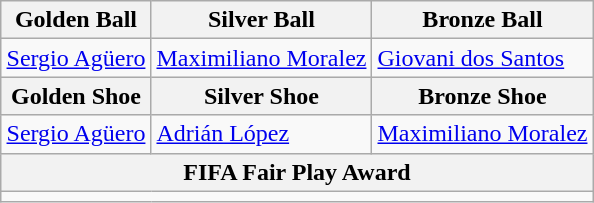<table class="wikitable" style="margin:auto">
<tr>
<th>Golden Ball</th>
<th>Silver Ball</th>
<th>Bronze Ball</th>
</tr>
<tr>
<td> <a href='#'>Sergio Agüero</a></td>
<td> <a href='#'>Maximiliano Moralez</a></td>
<td> <a href='#'>Giovani dos Santos</a></td>
</tr>
<tr>
<th>Golden Shoe</th>
<th>Silver Shoe</th>
<th>Bronze Shoe</th>
</tr>
<tr>
<td> <a href='#'>Sergio Agüero</a></td>
<td> <a href='#'>Adrián López</a></td>
<td> <a href='#'>Maximiliano Moralez</a></td>
</tr>
<tr>
<th colspan="3">FIFA Fair Play Award</th>
</tr>
<tr>
<td colspan="3" style="text-align:center"></td>
</tr>
</table>
